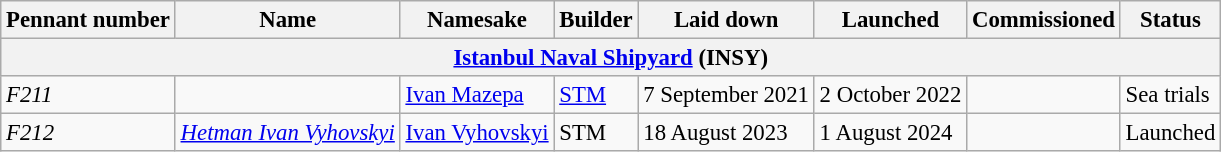<table class="wikitable" style="font-size:95%;">
<tr>
<th>Pennant number</th>
<th>Name</th>
<th>Namesake</th>
<th>Builder</th>
<th>Laid down</th>
<th>Launched</th>
<th>Commissioned</th>
<th>Status</th>
</tr>
<tr>
<th colspan=8><a href='#'>Istanbul Naval Shipyard</a> (INSY)</th>
</tr>
<tr>
<td><em>F211</em> </td>
<td></td>
<td><a href='#'>Ivan Mazepa</a></td>
<td><a href='#'>STM</a></td>
<td>7 September 2021</td>
<td>2 October 2022</td>
<td></td>
<td>Sea trials</td>
</tr>
<tr>
<td><em>F212</em></td>
<td><em><a href='#'>Hetman Ivan Vyhovskyi</a></em></td>
<td><a href='#'>Ivan Vyhovskyi</a></td>
<td>STM</td>
<td>18 August 2023</td>
<td>1 August 2024</td>
<td></td>
<td>Launched</td>
</tr>
</table>
